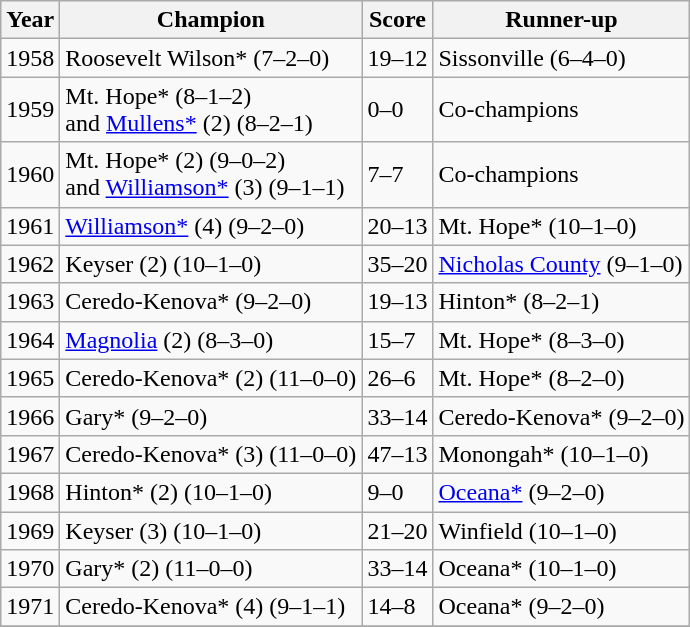<table class="wikitable">
<tr>
<th>Year</th>
<th>Champion</th>
<th>Score</th>
<th>Runner-up</th>
</tr>
<tr>
<td>1958</td>
<td>Roosevelt Wilson* (7–2–0)</td>
<td>19–12</td>
<td>Sissonville (6–4–0)</td>
</tr>
<tr>
<td>1959</td>
<td>Mt. Hope* (8–1–2)<br>and <a href='#'>Mullens*</a> (2) (8–2–1)</td>
<td>0–0</td>
<td>Co-champions</td>
</tr>
<tr>
<td>1960</td>
<td>Mt. Hope* (2) (9–0–2) <br>and <a href='#'>Williamson*</a> (3) (9–1–1)</td>
<td>7–7</td>
<td>Co-champions</td>
</tr>
<tr>
<td>1961</td>
<td><a href='#'>Williamson*</a> (4) (9–2–0)</td>
<td>20–13</td>
<td>Mt. Hope* (10–1–0)</td>
</tr>
<tr>
<td>1962</td>
<td>Keyser (2) (10–1–0)</td>
<td>35–20</td>
<td><a href='#'>Nicholas County</a> (9–1–0)</td>
</tr>
<tr>
<td>1963</td>
<td>Ceredo-Kenova* (9–2–0)</td>
<td>19–13</td>
<td>Hinton* (8–2–1)</td>
</tr>
<tr>
<td>1964</td>
<td><a href='#'>Magnolia</a> (2) (8–3–0)</td>
<td>15–7</td>
<td>Mt. Hope* (8–3–0)</td>
</tr>
<tr>
<td>1965</td>
<td>Ceredo-Kenova* (2) (11–0–0)</td>
<td>26–6</td>
<td>Mt. Hope* (8–2–0)</td>
</tr>
<tr>
<td>1966</td>
<td>Gary* (9–2–0)</td>
<td>33–14</td>
<td>Ceredo-Kenova* (9–2–0)</td>
</tr>
<tr>
<td>1967</td>
<td>Ceredo-Kenova* (3) (11–0–0)</td>
<td>47–13</td>
<td>Monongah* (10–1–0)</td>
</tr>
<tr>
<td>1968</td>
<td>Hinton* (2) (10–1–0)</td>
<td>9–0</td>
<td><a href='#'>Oceana*</a> (9–2–0)</td>
</tr>
<tr>
<td>1969</td>
<td>Keyser (3) (10–1–0)</td>
<td>21–20</td>
<td>Winfield (10–1–0)</td>
</tr>
<tr>
<td>1970</td>
<td>Gary* (2) (11–0–0)</td>
<td>33–14</td>
<td>Oceana* (10–1–0)</td>
</tr>
<tr>
<td>1971</td>
<td>Ceredo-Kenova* (4) (9–1–1)</td>
<td>14–8</td>
<td>Oceana* (9–2–0)</td>
</tr>
<tr>
</tr>
</table>
